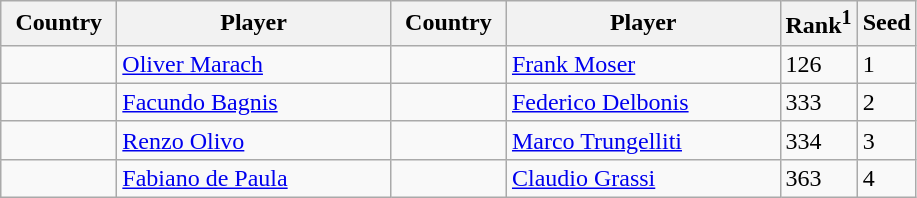<table class="sortable wikitable">
<tr>
<th width="70">Country</th>
<th width="175">Player</th>
<th width="70">Country</th>
<th width="175">Player</th>
<th>Rank<sup>1</sup></th>
<th>Seed</th>
</tr>
<tr>
<td></td>
<td><a href='#'>Oliver Marach</a></td>
<td></td>
<td><a href='#'>Frank Moser</a></td>
<td>126</td>
<td>1</td>
</tr>
<tr>
<td></td>
<td><a href='#'>Facundo Bagnis</a></td>
<td></td>
<td><a href='#'>Federico Delbonis</a></td>
<td>333</td>
<td>2</td>
</tr>
<tr>
<td></td>
<td><a href='#'>Renzo Olivo</a></td>
<td></td>
<td><a href='#'>Marco Trungelliti</a></td>
<td>334</td>
<td>3</td>
</tr>
<tr>
<td></td>
<td><a href='#'>Fabiano de Paula</a></td>
<td></td>
<td><a href='#'>Claudio Grassi</a></td>
<td>363</td>
<td>4</td>
</tr>
</table>
